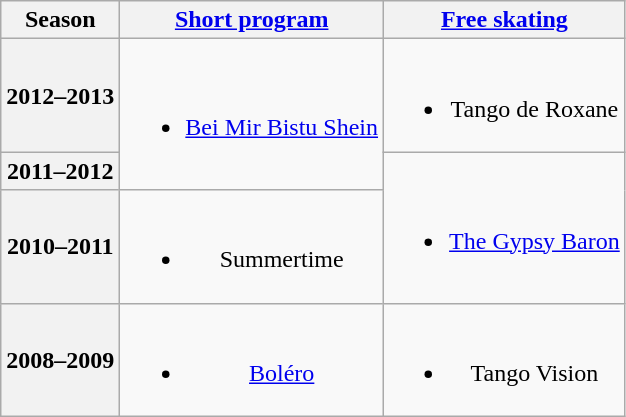<table class="wikitable" style="text-align:center">
<tr>
<th>Season</th>
<th><a href='#'>Short program</a></th>
<th><a href='#'>Free skating</a></th>
</tr>
<tr>
<th>2012–2013 <br> </th>
<td rowspan=2><br><ul><li><a href='#'>Bei Mir Bistu Shein</a> <br></li></ul></td>
<td><br><ul><li>Tango de Roxane <br></li></ul></td>
</tr>
<tr>
<th>2011–2012 <br> </th>
<td rowspan=2><br><ul><li><a href='#'>The Gypsy Baron</a> <br></li></ul></td>
</tr>
<tr>
<th>2010–2011 <br> </th>
<td><br><ul><li>Summertime <br></li></ul></td>
</tr>
<tr>
<th>2008–2009 <br> </th>
<td><br><ul><li><a href='#'>Boléro</a> <br></li></ul></td>
<td><br><ul><li>Tango Vision</li></ul></td>
</tr>
</table>
